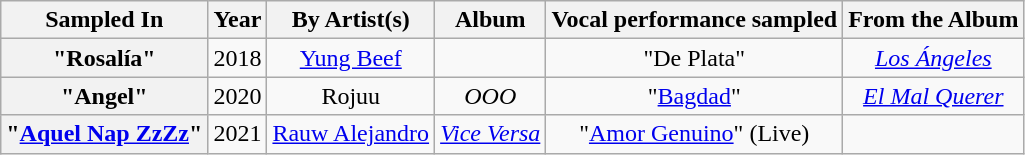<table class="wikitable plainrowheaders" style="text-align:center;">
<tr>
<th scope="col">Sampled In</th>
<th scope="col">Year</th>
<th scope="col">By Artist(s)</th>
<th scope="col">Album</th>
<th>Vocal performance sampled</th>
<th>From the Album</th>
</tr>
<tr>
<th scope="row">"Rosalía"</th>
<td>2018</td>
<td><a href='#'>Yung Beef</a></td>
<td></td>
<td>"De Plata"</td>
<td><em><a href='#'>Los Ángeles</a></em></td>
</tr>
<tr>
<th scope="row">"Angel"</th>
<td>2020</td>
<td>Rojuu</td>
<td><em>OOO</em></td>
<td>"<a href='#'>Bagdad</a>"</td>
<td><em><a href='#'>El Mal Querer</a></em></td>
</tr>
<tr>
<th scope="row">"<a href='#'>Aquel Nap ZzZz</a>"</th>
<td>2021</td>
<td><a href='#'>Rauw Alejandro</a></td>
<td><em><a href='#'>Vice Versa</a></em></td>
<td>"<a href='#'>Amor Genuino</a>" (Live)</td>
<td></td>
</tr>
</table>
